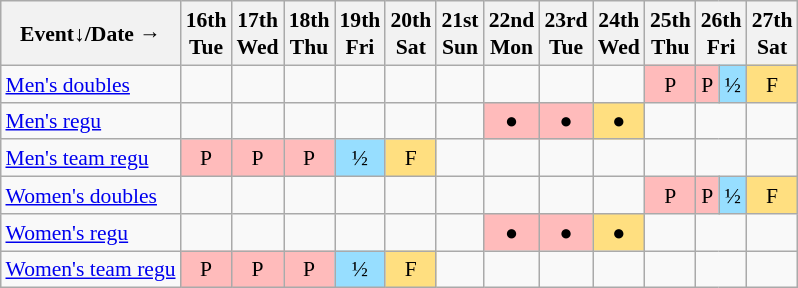<table class="wikitable" style="margin:0.5em auto; font-size:90%; line-height:1.25em; text-align:center;">
<tr>
<th>Event↓/Date →</th>
<th>16th<br>Tue</th>
<th>17th<br>Wed</th>
<th>18th<br>Thu</th>
<th>19th<br>Fri</th>
<th>20th<br>Sat</th>
<th>21st<br>Sun</th>
<th>22nd<br>Mon</th>
<th>23rd<br>Tue</th>
<th>24th<br>Wed</th>
<th>25th<br>Thu</th>
<th colspan=2>26th<br>Fri</th>
<th>27th<br>Sat</th>
</tr>
<tr>
<td align="left"><a href='#'>Men's doubles</a></td>
<td></td>
<td></td>
<td></td>
<td></td>
<td></td>
<td></td>
<td></td>
<td></td>
<td></td>
<td bgcolor="#FFBBBB">P</td>
<td bgcolor="#FFBBBB">P</td>
<td bgcolor="#97DEFF">½</td>
<td bgcolor="#FFDF80">F</td>
</tr>
<tr>
<td align="left"><a href='#'>Men's regu</a></td>
<td></td>
<td></td>
<td></td>
<td></td>
<td></td>
<td></td>
<td bgcolor="#FFBBBB">●</td>
<td bgcolor="#FFBBBB">●</td>
<td bgcolor="#FFDF80">●</td>
<td></td>
<td colspan=2></td>
<td></td>
</tr>
<tr>
<td align="left"><a href='#'>Men's team regu</a></td>
<td bgcolor="#FFBBBB">P</td>
<td bgcolor="#FFBBBB">P</td>
<td bgcolor="#FFBBBB">P</td>
<td bgcolor="#97DEFF">½</td>
<td bgcolor="#FFDF80">F</td>
<td></td>
<td></td>
<td></td>
<td></td>
<td></td>
<td colspan=2></td>
<td></td>
</tr>
<tr>
<td align="left"><a href='#'>Women's doubles</a></td>
<td></td>
<td></td>
<td></td>
<td></td>
<td></td>
<td></td>
<td></td>
<td></td>
<td></td>
<td bgcolor="#FFBBBB">P</td>
<td bgcolor="#FFBBBB">P</td>
<td bgcolor="#97DEFF">½</td>
<td bgcolor="#FFDF80">F</td>
</tr>
<tr>
<td align="left"><a href='#'>Women's regu</a></td>
<td></td>
<td></td>
<td></td>
<td></td>
<td></td>
<td></td>
<td bgcolor="#FFBBBB">●</td>
<td bgcolor="#FFBBBB">●</td>
<td bgcolor="#FFDF80">●</td>
<td></td>
<td colspan=2></td>
<td></td>
</tr>
<tr>
<td align="left"><a href='#'>Women's team regu</a></td>
<td bgcolor="#FFBBBB">P</td>
<td bgcolor="#FFBBBB">P</td>
<td bgcolor="#FFBBBB">P</td>
<td bgcolor="#97DEFF">½</td>
<td bgcolor="#FFDF80">F</td>
<td></td>
<td></td>
<td></td>
<td></td>
<td></td>
<td colspan=2></td>
<td></td>
</tr>
</table>
